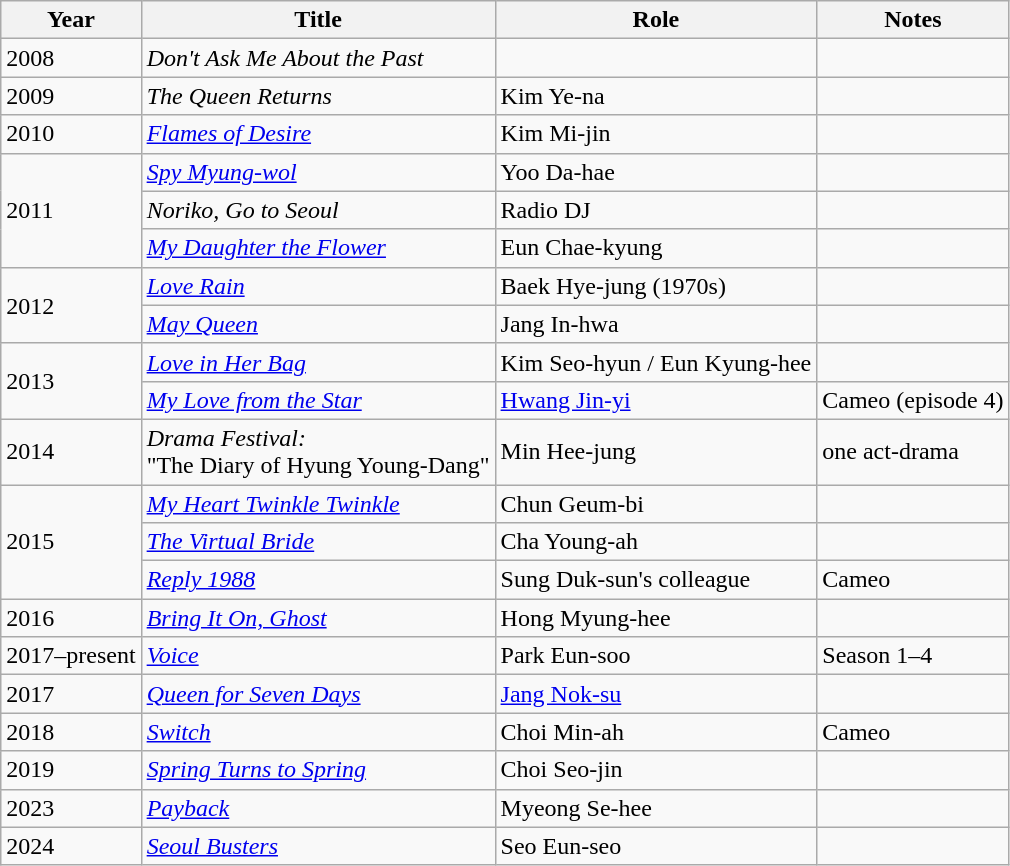<table class="wikitable">
<tr>
<th>Year</th>
<th>Title</th>
<th>Role</th>
<th>Notes</th>
</tr>
<tr>
<td>2008</td>
<td><em>Don't Ask Me About the Past</em></td>
<td></td>
<td></td>
</tr>
<tr>
<td>2009</td>
<td><em>The Queen Returns</em></td>
<td>Kim Ye-na</td>
<td></td>
</tr>
<tr>
<td>2010</td>
<td><em><a href='#'>Flames of Desire</a></em></td>
<td>Kim Mi-jin</td>
<td></td>
</tr>
<tr>
<td rowspan="3">2011</td>
<td><em><a href='#'>Spy Myung-wol</a></em></td>
<td>Yoo Da-hae</td>
<td></td>
</tr>
<tr>
<td><em>Noriko, Go to Seoul</em></td>
<td>Radio DJ</td>
<td></td>
</tr>
<tr>
<td><em><a href='#'>My Daughter the Flower</a></em></td>
<td>Eun Chae-kyung</td>
<td></td>
</tr>
<tr>
<td rowspan="2">2012</td>
<td><em><a href='#'>Love Rain</a></em></td>
<td>Baek Hye-jung (1970s)</td>
<td></td>
</tr>
<tr>
<td><em><a href='#'>May Queen</a></em></td>
<td>Jang In-hwa</td>
<td></td>
</tr>
<tr>
<td rowspan="2">2013</td>
<td><em><a href='#'>Love in Her Bag</a></em></td>
<td>Kim Seo-hyun / Eun Kyung-hee</td>
<td></td>
</tr>
<tr>
<td><em><a href='#'>My Love from the Star</a></em></td>
<td><a href='#'>Hwang Jin-yi</a></td>
<td>Cameo (episode 4)</td>
</tr>
<tr>
<td>2014</td>
<td><em>Drama Festival:</em><br>"The Diary of Hyung Young-Dang"</td>
<td>Min Hee-jung</td>
<td>one act-drama</td>
</tr>
<tr>
<td rowspan="3">2015</td>
<td><em><a href='#'>My Heart Twinkle Twinkle</a></em></td>
<td>Chun Geum-bi</td>
<td></td>
</tr>
<tr>
<td><em><a href='#'>The Virtual Bride</a></em></td>
<td>Cha Young-ah</td>
<td></td>
</tr>
<tr>
<td><em><a href='#'>Reply 1988</a></em></td>
<td>Sung Duk-sun's colleague</td>
<td>Cameo</td>
</tr>
<tr>
<td>2016</td>
<td><em><a href='#'>Bring It On, Ghost</a></em></td>
<td>Hong Myung-hee</td>
<td></td>
</tr>
<tr>
<td>2017–present</td>
<td><em><a href='#'>Voice</a></em></td>
<td>Park Eun-soo</td>
<td>Season 1–4</td>
</tr>
<tr>
<td>2017</td>
<td><em><a href='#'>Queen for Seven Days</a></em></td>
<td><a href='#'>Jang Nok-su</a></td>
<td></td>
</tr>
<tr>
<td>2018</td>
<td><em><a href='#'>Switch</a></em></td>
<td>Choi Min-ah</td>
<td>Cameo</td>
</tr>
<tr>
<td>2019</td>
<td><em><a href='#'>Spring Turns to Spring</a></em></td>
<td>Choi Seo-jin</td>
<td></td>
</tr>
<tr>
<td>2023</td>
<td><em><a href='#'>Payback</a></em></td>
<td>Myeong Se-hee</td>
<td></td>
</tr>
<tr>
<td>2024</td>
<td><em><a href='#'>Seoul Busters</a></em></td>
<td>Seo Eun-seo</td>
<td></td>
</tr>
</table>
